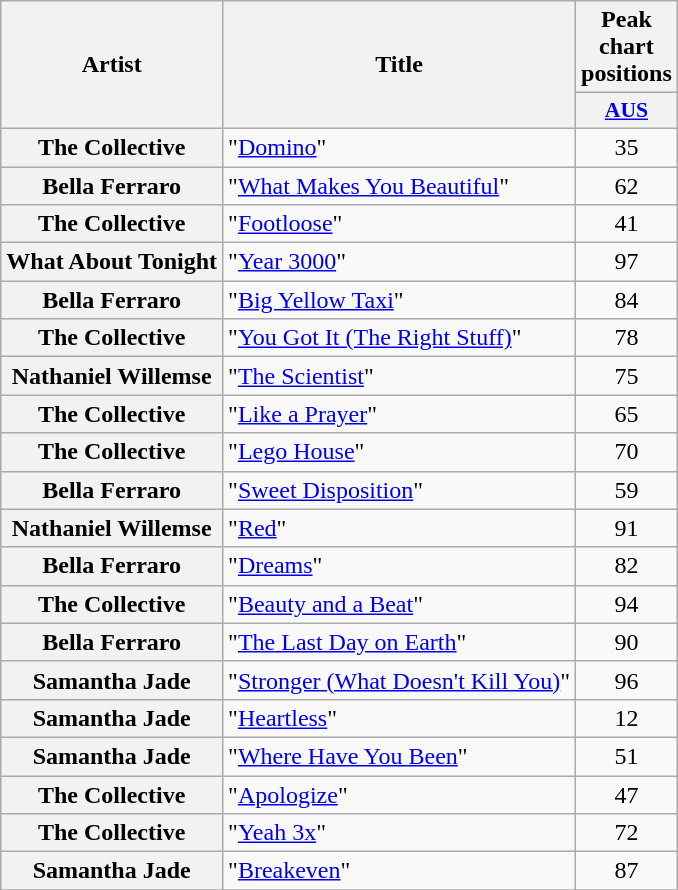<table class="wikitable plainrowheaders" style="text-align:center;">
<tr>
<th scope="col" rowspan="2">Artist</th>
<th scope="col" rowspan="2">Title</th>
<th scope="col" colspan="1">Peak chart positions</th>
</tr>
<tr>
<th scope="col" style="width:3em;font-size:90%;"><a href='#'>AUS</a><br></th>
</tr>
<tr>
<th scope="row">The Collective</th>
<td style="text-align:left;">"<a href='#'>Domino</a>"</td>
<td>35</td>
</tr>
<tr>
<th scope="row">Bella Ferraro</th>
<td style="text-align:left;">"<a href='#'>What Makes You Beautiful</a>"</td>
<td>62</td>
</tr>
<tr>
<th scope="row">The Collective</th>
<td style="text-align:left;">"<a href='#'>Footloose</a>"</td>
<td>41</td>
</tr>
<tr>
<th scope="row">What About Tonight</th>
<td style="text-align:left;">"<a href='#'>Year 3000</a>"</td>
<td>97</td>
</tr>
<tr>
<th scope="row">Bella Ferraro</th>
<td style="text-align:left;">"<a href='#'>Big Yellow Taxi</a>"</td>
<td>84</td>
</tr>
<tr>
<th scope="row">The Collective</th>
<td style="text-align:left;">"<a href='#'>You Got It (The Right Stuff)</a>"</td>
<td>78</td>
</tr>
<tr>
<th scope="row">Nathaniel Willemse</th>
<td style="text-align:left;">"<a href='#'>The Scientist</a>"</td>
<td>75</td>
</tr>
<tr>
<th scope="row">The Collective</th>
<td style="text-align:left;">"<a href='#'>Like a Prayer</a>"</td>
<td>65</td>
</tr>
<tr>
<th scope="row">The Collective</th>
<td style="text-align:left;">"<a href='#'>Lego House</a>"</td>
<td>70</td>
</tr>
<tr>
<th scope="row">Bella Ferraro</th>
<td style="text-align:left;">"<a href='#'>Sweet Disposition</a>"</td>
<td>59</td>
</tr>
<tr>
<th scope="row">Nathaniel Willemse</th>
<td style="text-align:left;">"<a href='#'>Red</a>"</td>
<td>91</td>
</tr>
<tr>
<th scope="row">Bella Ferraro</th>
<td style="text-align:left;">"<a href='#'>Dreams</a>"</td>
<td>82</td>
</tr>
<tr>
<th scope="row">The Collective</th>
<td style="text-align:left;">"<a href='#'>Beauty and a Beat</a>"</td>
<td>94</td>
</tr>
<tr>
<th scope="row">Bella Ferraro</th>
<td style="text-align:left;">"<a href='#'>The Last Day on Earth</a>"</td>
<td>90</td>
</tr>
<tr>
<th scope="row">Samantha Jade</th>
<td style="text-align:left;">"<a href='#'>Stronger (What Doesn't Kill You)</a>"</td>
<td>96</td>
</tr>
<tr>
<th scope="row">Samantha Jade</th>
<td style="text-align:left;">"<a href='#'>Heartless</a>"</td>
<td>12</td>
</tr>
<tr>
<th scope="row">Samantha Jade</th>
<td style="text-align:left;">"<a href='#'>Where Have You Been</a>"</td>
<td>51</td>
</tr>
<tr>
<th scope="row">The Collective</th>
<td style="text-align:left;">"<a href='#'>Apologize</a>"</td>
<td>47</td>
</tr>
<tr>
<th scope="row">The Collective</th>
<td style="text-align:left;">"<a href='#'>Yeah 3x</a>"</td>
<td>72</td>
</tr>
<tr>
<th scope="row">Samantha Jade</th>
<td style="text-align:left;">"<a href='#'>Breakeven</a>"</td>
<td>87</td>
</tr>
<tr>
</tr>
</table>
